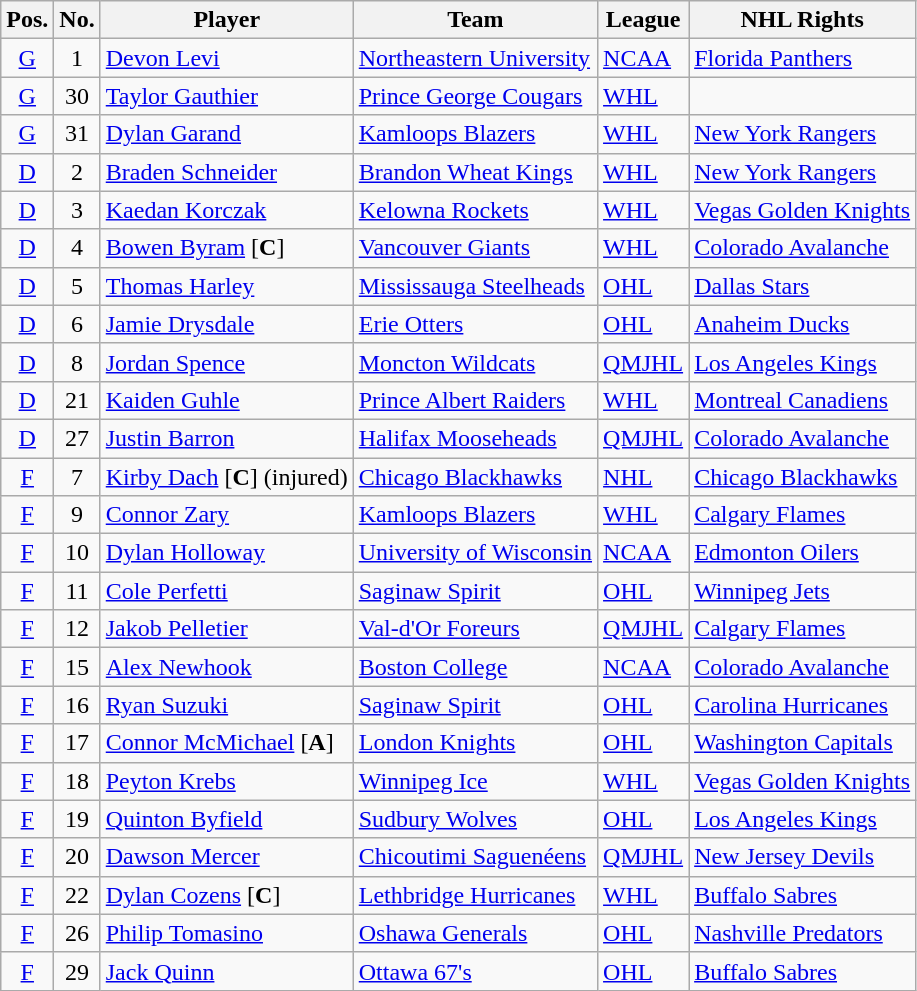<table class="wikitable sortable">
<tr>
<th>Pos.</th>
<th>No.</th>
<th>Player</th>
<th>Team</th>
<th>League</th>
<th>NHL Rights</th>
</tr>
<tr>
<td style="text-align:center;"><a href='#'>G</a></td>
<td style="text-align:center;">1</td>
<td><a href='#'>Devon Levi</a></td>
<td> <a href='#'>Northeastern University</a></td>
<td> <a href='#'>NCAA</a></td>
<td><a href='#'>Florida Panthers</a></td>
</tr>
<tr>
<td style="text-align:center;"><a href='#'>G</a></td>
<td style="text-align:center;">30</td>
<td><a href='#'>Taylor Gauthier</a></td>
<td> <a href='#'>Prince George Cougars</a></td>
<td> <a href='#'>WHL</a></td>
<td></td>
</tr>
<tr>
<td style="text-align:center;"><a href='#'>G</a></td>
<td style="text-align:center;">31</td>
<td><a href='#'>Dylan Garand</a></td>
<td> <a href='#'>Kamloops Blazers</a></td>
<td> <a href='#'>WHL</a></td>
<td><a href='#'>New York Rangers</a></td>
</tr>
<tr>
<td style="text-align:center;"><a href='#'>D</a></td>
<td style="text-align:center;">2</td>
<td><a href='#'>Braden Schneider</a></td>
<td> <a href='#'>Brandon Wheat Kings</a></td>
<td> <a href='#'>WHL</a></td>
<td><a href='#'>New York Rangers</a></td>
</tr>
<tr>
<td style="text-align:center;"><a href='#'>D</a></td>
<td style="text-align:center;">3</td>
<td><a href='#'>Kaedan Korczak</a></td>
<td> <a href='#'>Kelowna Rockets</a></td>
<td> <a href='#'>WHL</a></td>
<td><a href='#'>Vegas Golden Knights</a></td>
</tr>
<tr>
<td style="text-align:center;"><a href='#'>D</a></td>
<td style="text-align:center;">4</td>
<td><a href='#'>Bowen Byram</a> [<strong>C</strong>]</td>
<td> <a href='#'>Vancouver Giants</a></td>
<td> <a href='#'>WHL</a></td>
<td><a href='#'>Colorado Avalanche</a></td>
</tr>
<tr>
<td style="text-align:center;"><a href='#'>D</a></td>
<td style="text-align:center;">5</td>
<td><a href='#'>Thomas Harley</a></td>
<td> <a href='#'>Mississauga Steelheads</a></td>
<td> <a href='#'>OHL</a></td>
<td><a href='#'>Dallas Stars</a></td>
</tr>
<tr>
<td style="text-align:center;"><a href='#'>D</a></td>
<td style="text-align:center;">6</td>
<td><a href='#'>Jamie Drysdale</a></td>
<td> <a href='#'>Erie Otters</a></td>
<td> <a href='#'>OHL</a></td>
<td><a href='#'>Anaheim Ducks</a></td>
</tr>
<tr>
<td style="text-align:center;"><a href='#'>D</a></td>
<td style="text-align:center;">8</td>
<td><a href='#'>Jordan Spence</a></td>
<td> <a href='#'>Moncton Wildcats</a></td>
<td> <a href='#'>QMJHL</a></td>
<td><a href='#'>Los Angeles Kings</a></td>
</tr>
<tr>
<td style="text-align:center;"><a href='#'>D</a></td>
<td style="text-align:center;">21</td>
<td><a href='#'>Kaiden Guhle</a></td>
<td> <a href='#'>Prince Albert Raiders</a></td>
<td> <a href='#'>WHL</a></td>
<td><a href='#'>Montreal Canadiens</a></td>
</tr>
<tr>
<td style="text-align:center;"><a href='#'>D</a></td>
<td style="text-align:center;">27</td>
<td><a href='#'>Justin Barron</a></td>
<td> <a href='#'>Halifax Mooseheads</a></td>
<td> <a href='#'>QMJHL</a></td>
<td><a href='#'>Colorado Avalanche</a></td>
</tr>
<tr>
<td style="text-align:center;"><a href='#'>F</a></td>
<td style="text-align:center;">7</td>
<td><a href='#'>Kirby Dach</a> [<strong>C</strong>] (injured)</td>
<td> <a href='#'>Chicago Blackhawks</a></td>
<td><span></span> <a href='#'>NHL</a></td>
<td><a href='#'>Chicago Blackhawks</a></td>
</tr>
<tr>
<td style="text-align:center;"><a href='#'>F</a></td>
<td style="text-align:center;">9</td>
<td><a href='#'>Connor Zary</a></td>
<td> <a href='#'>Kamloops Blazers</a></td>
<td> <a href='#'>WHL</a></td>
<td><a href='#'>Calgary Flames</a></td>
</tr>
<tr>
<td style="text-align:center;"><a href='#'>F</a></td>
<td style="text-align:center;">10</td>
<td><a href='#'>Dylan Holloway</a></td>
<td> <a href='#'>University of Wisconsin</a></td>
<td> <a href='#'>NCAA</a></td>
<td><a href='#'>Edmonton Oilers</a></td>
</tr>
<tr>
<td style="text-align:center;"><a href='#'>F</a></td>
<td style="text-align:center;">11</td>
<td><a href='#'>Cole Perfetti</a></td>
<td> <a href='#'>Saginaw Spirit</a></td>
<td> <a href='#'>OHL</a></td>
<td><a href='#'>Winnipeg Jets</a></td>
</tr>
<tr>
<td style="text-align:center;"><a href='#'>F</a></td>
<td style="text-align:center;">12</td>
<td><a href='#'>Jakob Pelletier</a></td>
<td> <a href='#'>Val-d'Or Foreurs</a></td>
<td> <a href='#'>QMJHL</a></td>
<td><a href='#'>Calgary Flames</a></td>
</tr>
<tr>
<td style="text-align:center;"><a href='#'>F</a></td>
<td style="text-align:center;">15</td>
<td><a href='#'>Alex Newhook</a></td>
<td> <a href='#'>Boston College</a></td>
<td> <a href='#'>NCAA</a></td>
<td><a href='#'>Colorado Avalanche</a></td>
</tr>
<tr>
<td style="text-align:center;"><a href='#'>F</a></td>
<td style="text-align:center;">16</td>
<td><a href='#'>Ryan Suzuki</a></td>
<td> <a href='#'>Saginaw Spirit</a></td>
<td> <a href='#'>OHL</a></td>
<td><a href='#'>Carolina Hurricanes</a></td>
</tr>
<tr>
<td style="text-align:center;"><a href='#'>F</a></td>
<td style="text-align:center;">17</td>
<td><a href='#'>Connor McMichael</a> [<strong>A</strong>]</td>
<td> <a href='#'>London Knights</a></td>
<td> <a href='#'>OHL</a></td>
<td><a href='#'>Washington Capitals</a></td>
</tr>
<tr>
<td style="text-align:center;"><a href='#'>F</a></td>
<td style="text-align:center;">18</td>
<td><a href='#'>Peyton Krebs</a></td>
<td> <a href='#'>Winnipeg Ice</a></td>
<td> <a href='#'>WHL</a></td>
<td><a href='#'>Vegas Golden Knights</a></td>
</tr>
<tr>
<td style="text-align:center;"><a href='#'>F</a></td>
<td style="text-align:center;">19</td>
<td><a href='#'>Quinton Byfield</a></td>
<td> <a href='#'>Sudbury Wolves</a></td>
<td> <a href='#'>OHL</a></td>
<td><a href='#'>Los Angeles Kings</a></td>
</tr>
<tr>
<td style="text-align:center;"><a href='#'>F</a></td>
<td style="text-align:center;">20</td>
<td><a href='#'>Dawson Mercer</a></td>
<td> <a href='#'>Chicoutimi Saguenéens</a></td>
<td> <a href='#'>QMJHL</a></td>
<td><a href='#'>New Jersey Devils</a></td>
</tr>
<tr>
<td style="text-align:center;"><a href='#'>F</a></td>
<td style="text-align:center;">22</td>
<td><a href='#'>Dylan Cozens</a> [<strong>C</strong>]</td>
<td> <a href='#'>Lethbridge Hurricanes</a></td>
<td> <a href='#'>WHL</a></td>
<td><a href='#'>Buffalo Sabres</a></td>
</tr>
<tr>
<td style="text-align:center;"><a href='#'>F</a></td>
<td style="text-align:center;">26</td>
<td><a href='#'>Philip Tomasino</a></td>
<td> <a href='#'>Oshawa Generals</a></td>
<td> <a href='#'>OHL</a></td>
<td><a href='#'>Nashville Predators</a></td>
</tr>
<tr>
<td style="text-align:center;"><a href='#'>F</a></td>
<td style="text-align:center;">29</td>
<td><a href='#'>Jack Quinn</a></td>
<td> <a href='#'>Ottawa 67's</a></td>
<td> <a href='#'>OHL</a></td>
<td><a href='#'>Buffalo Sabres</a></td>
</tr>
</table>
